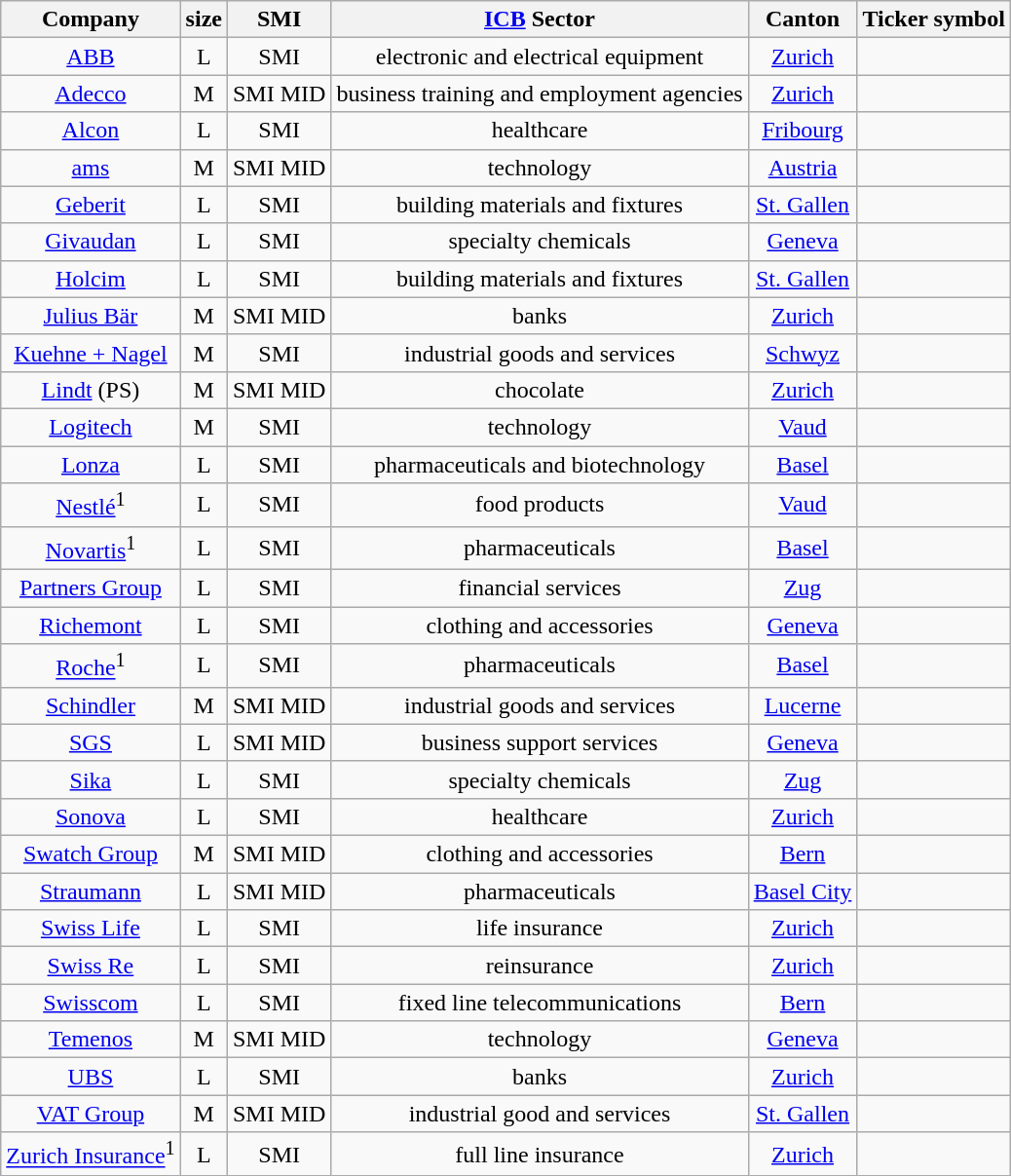<table class="wikitable sortable" style="text-align: center;" cellpadding=2 cellspacing=2>
<tr>
<th>Company</th>
<th>size</th>
<th>SMI</th>
<th><a href='#'>ICB</a> Sector</th>
<th>Canton</th>
<th>Ticker symbol</th>
</tr>
<tr>
<td><a href='#'>ABB</a></td>
<td>L</td>
<td>SMI</td>
<td>electronic and electrical equipment</td>
<td><a href='#'>Zurich</a></td>
<td></td>
</tr>
<tr>
<td><a href='#'>Adecco</a></td>
<td>M</td>
<td>SMI MID</td>
<td>business training and employment agencies</td>
<td><a href='#'>Zurich</a></td>
<td></td>
</tr>
<tr>
<td><a href='#'>Alcon</a></td>
<td>L</td>
<td>SMI</td>
<td>healthcare</td>
<td><a href='#'>Fribourg</a></td>
<td></td>
</tr>
<tr>
<td><a href='#'>ams</a></td>
<td>M</td>
<td>SMI MID</td>
<td>technology</td>
<td><a href='#'>Austria</a></td>
<td></td>
</tr>
<tr>
<td><a href='#'>Geberit</a></td>
<td>L</td>
<td>SMI</td>
<td>building materials and fixtures</td>
<td><a href='#'>St. Gallen</a></td>
<td></td>
</tr>
<tr>
<td><a href='#'>Givaudan</a></td>
<td>L</td>
<td>SMI</td>
<td>specialty chemicals</td>
<td><a href='#'>Geneva</a></td>
<td></td>
</tr>
<tr>
<td><a href='#'>Holcim</a></td>
<td>L</td>
<td>SMI</td>
<td>building materials and fixtures</td>
<td><a href='#'>St. Gallen</a></td>
<td></td>
</tr>
<tr>
<td><a href='#'>Julius Bär</a></td>
<td>M</td>
<td>SMI MID</td>
<td>banks</td>
<td><a href='#'>Zurich</a></td>
<td></td>
</tr>
<tr>
<td><a href='#'>Kuehne + Nagel</a></td>
<td>M</td>
<td>SMI</td>
<td>industrial goods and services</td>
<td><a href='#'>Schwyz</a></td>
<td></td>
</tr>
<tr>
<td><a href='#'>Lindt</a> (PS)</td>
<td>M</td>
<td>SMI MID</td>
<td>chocolate</td>
<td><a href='#'>Zurich</a></td>
<td></td>
</tr>
<tr>
<td><a href='#'>Logitech</a></td>
<td>M</td>
<td>SMI</td>
<td>technology</td>
<td><a href='#'>Vaud</a></td>
<td></td>
</tr>
<tr>
<td><a href='#'>Lonza</a></td>
<td>L</td>
<td>SMI</td>
<td>pharmaceuticals and biotechnology</td>
<td><a href='#'>Basel</a></td>
<td></td>
</tr>
<tr>
<td><a href='#'>Nestlé</a><sup>1</sup></td>
<td>L</td>
<td>SMI</td>
<td>food products</td>
<td><a href='#'>Vaud</a></td>
<td></td>
</tr>
<tr>
<td><a href='#'>Novartis</a><sup>1</sup></td>
<td>L</td>
<td>SMI</td>
<td>pharmaceuticals</td>
<td><a href='#'>Basel</a></td>
<td></td>
</tr>
<tr>
<td><a href='#'>Partners Group</a></td>
<td>L</td>
<td>SMI</td>
<td>financial services</td>
<td><a href='#'>Zug</a></td>
<td></td>
</tr>
<tr>
<td><a href='#'>Richemont</a></td>
<td>L</td>
<td>SMI</td>
<td>clothing and accessories</td>
<td><a href='#'>Geneva</a></td>
<td></td>
</tr>
<tr>
<td><a href='#'>Roche</a><sup>1</sup></td>
<td>L</td>
<td>SMI</td>
<td>pharmaceuticals</td>
<td><a href='#'>Basel</a></td>
<td></td>
</tr>
<tr>
<td><a href='#'>Schindler</a></td>
<td>M</td>
<td>SMI MID</td>
<td>industrial goods and services</td>
<td><a href='#'>Lucerne</a></td>
<td></td>
</tr>
<tr>
<td><a href='#'>SGS</a></td>
<td>L</td>
<td>SMI MID</td>
<td>business support services</td>
<td><a href='#'>Geneva</a></td>
<td></td>
</tr>
<tr>
<td><a href='#'>Sika</a></td>
<td>L</td>
<td>SMI</td>
<td>specialty chemicals</td>
<td><a href='#'>Zug</a></td>
<td></td>
</tr>
<tr>
<td><a href='#'>Sonova</a></td>
<td>L</td>
<td>SMI</td>
<td>healthcare</td>
<td><a href='#'>Zurich</a></td>
<td></td>
</tr>
<tr>
<td><a href='#'>Swatch Group</a></td>
<td>M</td>
<td>SMI MID</td>
<td>clothing and accessories</td>
<td><a href='#'>Bern</a></td>
<td></td>
</tr>
<tr>
<td><a href='#'>Straumann</a></td>
<td>L</td>
<td>SMI MID</td>
<td>pharmaceuticals</td>
<td><a href='#'>Basel City</a></td>
<td></td>
</tr>
<tr>
<td><a href='#'>Swiss Life</a></td>
<td>L</td>
<td>SMI</td>
<td>life insurance</td>
<td><a href='#'>Zurich</a></td>
<td></td>
</tr>
<tr>
<td><a href='#'>Swiss Re</a></td>
<td>L</td>
<td>SMI</td>
<td>reinsurance</td>
<td><a href='#'>Zurich</a></td>
<td></td>
</tr>
<tr>
<td><a href='#'>Swisscom</a></td>
<td>L</td>
<td>SMI</td>
<td>fixed line telecommunications</td>
<td><a href='#'>Bern</a></td>
<td></td>
</tr>
<tr>
<td><a href='#'>Temenos</a></td>
<td>M</td>
<td>SMI MID</td>
<td>technology</td>
<td><a href='#'>Geneva</a></td>
<td></td>
</tr>
<tr>
<td><a href='#'>UBS</a></td>
<td>L</td>
<td>SMI</td>
<td>banks</td>
<td><a href='#'>Zurich</a></td>
<td></td>
</tr>
<tr>
<td><a href='#'>VAT Group</a></td>
<td>M</td>
<td>SMI MID</td>
<td>industrial good and services</td>
<td><a href='#'>St. Gallen</a></td>
<td></td>
</tr>
<tr>
<td><a href='#'>Zurich Insurance</a><sup>1</sup></td>
<td>L</td>
<td>SMI</td>
<td>full line insurance</td>
<td><a href='#'>Zurich</a></td>
<td></td>
</tr>
</table>
